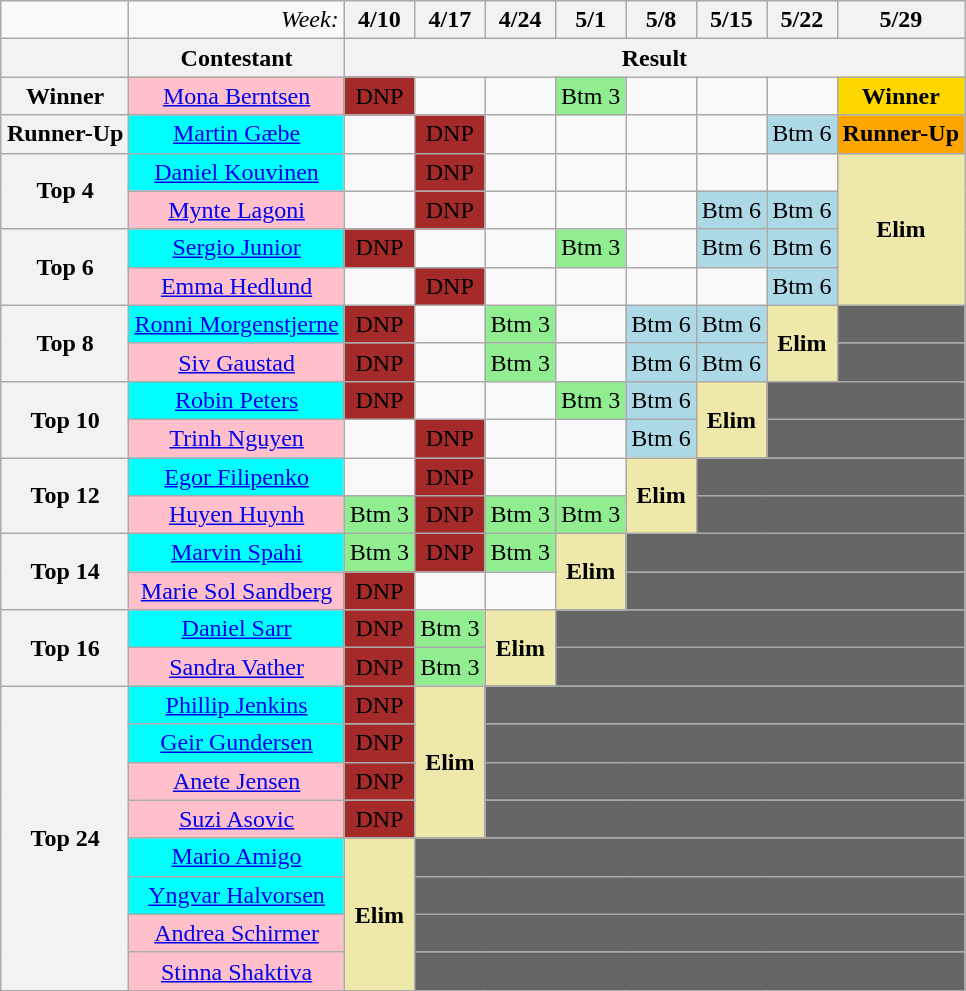<table class="wikitable" style="margin:1em auto; text-align: center">
<tr>
<td></td>
<td align = "right"><em>Week:</em></td>
<th>4/10</th>
<th>4/17</th>
<th>4/24</th>
<th>5/1</th>
<th>5/8</th>
<th>5/15</th>
<th>5/22</th>
<th>5/29</th>
</tr>
<tr>
<th></th>
<th>Contestant</th>
<th colspan="8">Result</th>
</tr>
<tr>
<th>Winner</th>
<td style="background: pink"><a href='#'>Mona Berntsen</a></td>
<td style="background: brown">DNP</td>
<td></td>
<td></td>
<td style="background: lightgreen">Btm 3</td>
<td></td>
<td></td>
<td></td>
<td style="background: gold"><strong>Winner</strong></td>
</tr>
<tr>
<th>Runner-Up</th>
<td style="background: cyan"><a href='#'>Martin Gæbe</a></td>
<td></td>
<td style="background: brown">DNP</td>
<td></td>
<td></td>
<td></td>
<td></td>
<td style="background: lightblue">Btm 6</td>
<td style="background: orange"><strong>Runner-Up</strong></td>
</tr>
<tr>
<th rowspan="2">Top 4</th>
<td style="background: cyan"><a href='#'>Daniel Kouvinen</a></td>
<td></td>
<td style="background: brown">DNP</td>
<td></td>
<td></td>
<td></td>
<td></td>
<td></td>
<td rowspan="4" style="background: palegoldenrod"><strong>Elim</strong></td>
</tr>
<tr>
<td style="background: pink"><a href='#'>Mynte Lagoni</a></td>
<td></td>
<td style="background: brown">DNP</td>
<td></td>
<td></td>
<td></td>
<td style="background: lightblue">Btm 6</td>
<td style="background: lightblue">Btm 6</td>
</tr>
<tr>
<th rowspan="2">Top 6</th>
<td style="background: cyan"><a href='#'>Sergio Junior</a></td>
<td style="background: brown">DNP</td>
<td></td>
<td></td>
<td style="background: lightgreen">Btm 3</td>
<td></td>
<td style="background: lightblue">Btm 6</td>
<td style="background: lightblue">Btm 6</td>
</tr>
<tr>
<td style="background: pink"><a href='#'>Emma Hedlund</a></td>
<td></td>
<td style="background: brown">DNP</td>
<td></td>
<td></td>
<td></td>
<td></td>
<td style="background: lightblue">Btm 6</td>
</tr>
<tr>
<th rowspan="2">Top 8</th>
<td style="background: cyan"><a href='#'>Ronni Morgenstjerne</a></td>
<td style="background: brown">DNP</td>
<td></td>
<td style="background: lightgreen">Btm 3</td>
<td></td>
<td style="background: lightblue">Btm 6</td>
<td style="background: lightblue">Btm 6</td>
<td rowspan="2" style="background: palegoldenrod"><strong>Elim</strong></td>
<td bgcolor="666666"></td>
</tr>
<tr>
<td style="background: pink"><a href='#'>Siv Gaustad</a></td>
<td style="background: brown">DNP</td>
<td></td>
<td style="background: lightgreen">Btm 3</td>
<td></td>
<td style="background: lightblue">Btm 6</td>
<td style="background: lightblue">Btm 6</td>
<td bgcolor="666666"></td>
</tr>
<tr>
<th rowspan="2">Top 10</th>
<td style="background: cyan"><a href='#'>Robin Peters</a></td>
<td style="background: brown">DNP</td>
<td></td>
<td></td>
<td style="background: lightgreen">Btm 3</td>
<td style="background: lightblue">Btm 6</td>
<td rowspan="2" style="background: palegoldenrod"><strong>Elim</strong></td>
<td colspan="2" bgcolor="666666"></td>
</tr>
<tr>
<td style="background: pink"><a href='#'>Trinh Nguyen</a></td>
<td></td>
<td style="background: brown">DNP</td>
<td></td>
<td></td>
<td style="background: lightblue">Btm 6</td>
<td colspan="2" bgcolor="666666"></td>
</tr>
<tr>
<th rowspan="2">Top 12</th>
<td style="background: cyan"><a href='#'>Egor Filipenko</a></td>
<td></td>
<td style="background: brown">DNP</td>
<td></td>
<td></td>
<td rowspan="2" style="background: palegoldenrod"><strong>Elim</strong></td>
<td colspan="3" bgcolor="666666"></td>
</tr>
<tr>
<td style="background: pink"><a href='#'>Huyen Huynh</a></td>
<td style="background: lightgreen">Btm 3</td>
<td style="background: brown">DNP</td>
<td style="background: lightgreen">Btm 3</td>
<td style="background: lightgreen">Btm 3</td>
<td colspan="3" bgcolor="666666"></td>
</tr>
<tr>
<th rowspan="2">Top 14</th>
<td style="background: cyan"><a href='#'>Marvin Spahi</a></td>
<td style="background: lightgreen">Btm 3</td>
<td style="background: brown">DNP</td>
<td style="background: lightgreen">Btm 3</td>
<td rowspan="2" style="background: palegoldenrod"><strong>Elim</strong></td>
<td colspan="4" bgcolor="666666"></td>
</tr>
<tr>
<td style="background: pink"><a href='#'>Marie Sol Sandberg</a></td>
<td style="background: brown">DNP</td>
<td></td>
<td></td>
<td colspan="4" bgcolor="666666"></td>
</tr>
<tr>
<th rowspan="2">Top 16</th>
<td style="background: cyan"><a href='#'>Daniel Sarr</a></td>
<td style="background: brown">DNP</td>
<td style="background: lightgreen">Btm 3</td>
<td rowspan="2" style="background: palegoldenrod"><strong>Elim</strong></td>
<td colspan="5" bgcolor="666666"></td>
</tr>
<tr>
<td style="background: pink"><a href='#'>Sandra Vather</a></td>
<td style="background: brown">DNP</td>
<td style="background: lightgreen">Btm 3</td>
<td colspan="5" bgcolor="666666"></td>
</tr>
<tr>
<th rowspan="8">Top 24</th>
<td style="background: cyan"><a href='#'>Phillip Jenkins</a></td>
<td style="background: brown">DNP</td>
<td rowspan="4" style="background: palegoldenrod"><strong>Elim</strong></td>
<td colspan="6" bgcolor="666666"></td>
</tr>
<tr>
<td style="background: cyan"><a href='#'>Geir Gundersen</a></td>
<td style="background: brown">DNP</td>
<td colspan="6" bgcolor="666666"></td>
</tr>
<tr>
<td style="background: pink"><a href='#'>Anete Jensen</a></td>
<td style="background: brown">DNP</td>
<td colspan="6" bgcolor="666666"></td>
</tr>
<tr>
<td style="background: pink"><a href='#'>Suzi Asovic</a></td>
<td style="background: brown">DNP</td>
<td colspan="6" bgcolor="666666"></td>
</tr>
<tr>
<td style="background: cyan"><a href='#'>Mario Amigo</a></td>
<td rowspan="4" style="background: palegoldenrod"><strong>Elim</strong></td>
<td colspan="7" bgcolor="666666"></td>
</tr>
<tr>
<td style="background: cyan"><a href='#'>Yngvar Halvorsen</a></td>
<td colspan="7" bgcolor="666666"></td>
</tr>
<tr>
<td style="background: pink"><a href='#'>Andrea Schirmer</a></td>
<td colspan="7" bgcolor="666666"></td>
</tr>
<tr>
<td style="background: pink"><a href='#'>Stinna Shaktiva</a></td>
<td colspan="7" bgcolor="666666"></td>
</tr>
</table>
